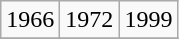<table class="wikitable">
<tr>
<td>1966</td>
<td>1972</td>
<td>1999</td>
</tr>
<tr>
</tr>
</table>
